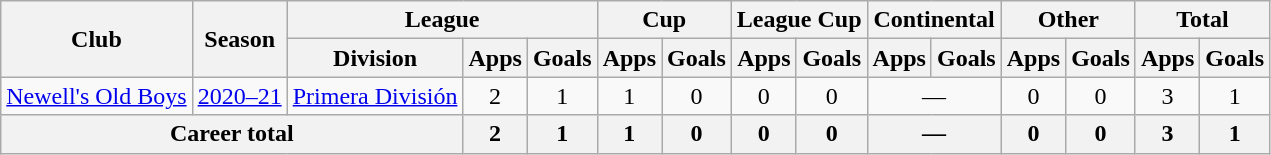<table class="wikitable" style="text-align:center">
<tr>
<th rowspan="2">Club</th>
<th rowspan="2">Season</th>
<th colspan="3">League</th>
<th colspan="2">Cup</th>
<th colspan="2">League Cup</th>
<th colspan="2">Continental</th>
<th colspan="2">Other</th>
<th colspan="2">Total</th>
</tr>
<tr>
<th>Division</th>
<th>Apps</th>
<th>Goals</th>
<th>Apps</th>
<th>Goals</th>
<th>Apps</th>
<th>Goals</th>
<th>Apps</th>
<th>Goals</th>
<th>Apps</th>
<th>Goals</th>
<th>Apps</th>
<th>Goals</th>
</tr>
<tr>
<td rowspan="1"><a href='#'>Newell's Old Boys</a></td>
<td><a href='#'>2020–21</a></td>
<td rowspan="1"><a href='#'>Primera División</a></td>
<td>2</td>
<td>1</td>
<td>1</td>
<td>0</td>
<td>0</td>
<td>0</td>
<td colspan="2">—</td>
<td>0</td>
<td>0</td>
<td>3</td>
<td>1</td>
</tr>
<tr>
<th colspan="3">Career total</th>
<th>2</th>
<th>1</th>
<th>1</th>
<th>0</th>
<th>0</th>
<th>0</th>
<th colspan="2">—</th>
<th>0</th>
<th>0</th>
<th>3</th>
<th>1</th>
</tr>
</table>
